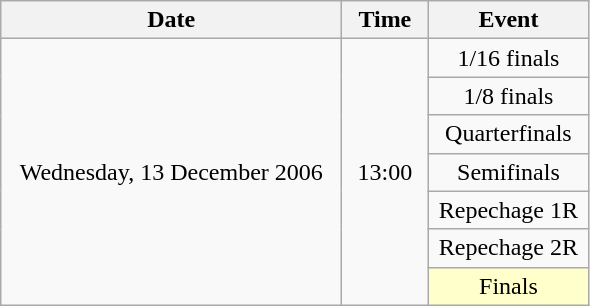<table class = "wikitable" style="text-align:center;">
<tr>
<th width=220>Date</th>
<th width=50>Time</th>
<th width=100>Event</th>
</tr>
<tr>
<td rowspan=7>Wednesday, 13 December 2006</td>
<td rowspan=7>13:00</td>
<td>1/16 finals</td>
</tr>
<tr>
<td>1/8 finals</td>
</tr>
<tr>
<td>Quarterfinals</td>
</tr>
<tr>
<td>Semifinals</td>
</tr>
<tr>
<td>Repechage 1R</td>
</tr>
<tr>
<td>Repechage 2R</td>
</tr>
<tr>
<td bgcolor=ffffcc>Finals</td>
</tr>
</table>
